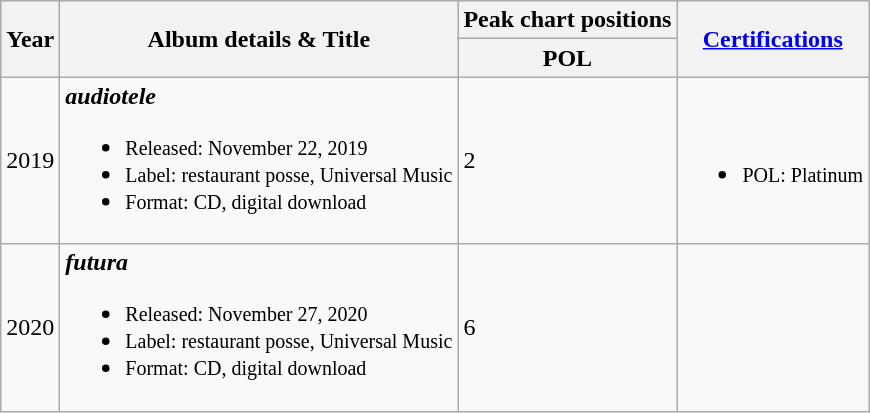<table class="wikitable">
<tr>
<th rowspan="2">Year</th>
<th rowspan="2"><strong>Album details & Title</strong></th>
<th><strong>Peak chart positions</strong></th>
<th rowspan="2"><a href='#'>Certifications</a></th>
</tr>
<tr>
<th>POL<br></th>
</tr>
<tr>
<td>2019</td>
<td><strong><em>audiotele</em></strong><br><ul><li><small>Released: November 22, 2019</small></li><li><small>Label: restaurant posse, Universal Music</small></li><li><small>Format: CD, digital download</small></li></ul></td>
<td>2</td>
<td><br><ul><li><small>POL: Platinum</small></li></ul></td>
</tr>
<tr>
<td>2020</td>
<td><strong><em>futura</em></strong><br><ul><li><small>Released: November 27, 2020</small></li><li><small>Label: restaurant posse, Universal Music</small></li><li><small>Format: CD, digital download</small></li></ul></td>
<td>6</td>
</tr>
</table>
